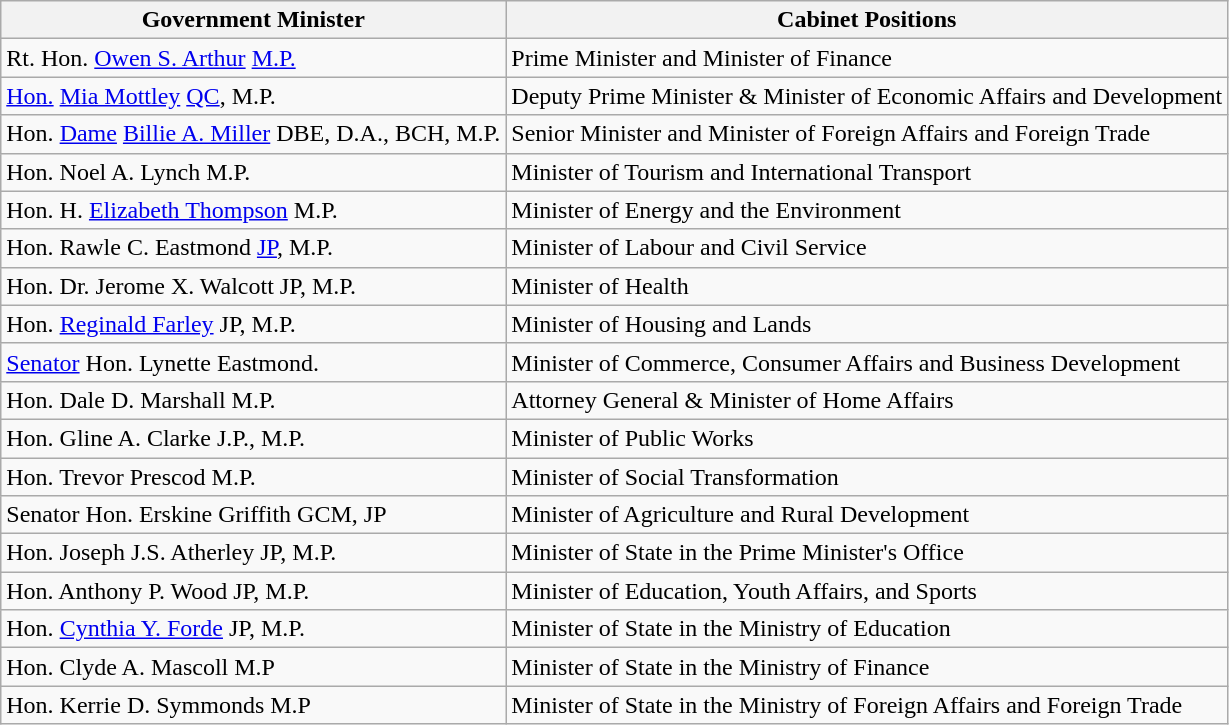<table class="wikitable">
<tr>
<th>Government Minister</th>
<th>Cabinet Positions</th>
</tr>
<tr>
<td>Rt. Hon. <a href='#'>Owen S. Arthur</a> <a href='#'>M.P.</a></td>
<td>Prime Minister and Minister of Finance</td>
</tr>
<tr>
<td><a href='#'>Hon.</a> <a href='#'>Mia Mottley</a> <a href='#'>QC</a>, M.P.</td>
<td>Deputy Prime Minister & Minister of Economic Affairs and Development</td>
</tr>
<tr>
<td>Hon. <a href='#'>Dame</a> <a href='#'>Billie A. Miller</a> DBE, D.A., BCH, M.P.</td>
<td>Senior Minister and Minister of Foreign Affairs and Foreign Trade</td>
</tr>
<tr>
<td>Hon. Noel A. Lynch M.P.</td>
<td>Minister of Tourism and International Transport</td>
</tr>
<tr>
<td>Hon. H. <a href='#'>Elizabeth Thompson</a> M.P.</td>
<td>Minister of Energy and the Environment</td>
</tr>
<tr>
<td>Hon. Rawle C. Eastmond <a href='#'>JP</a>, M.P.</td>
<td>Minister of Labour and Civil Service</td>
</tr>
<tr>
<td>Hon. Dr. Jerome X. Walcott JP, M.P.</td>
<td>Minister of Health</td>
</tr>
<tr>
<td>Hon. <a href='#'>Reginald Farley</a> JP, M.P.</td>
<td>Minister of Housing and Lands</td>
</tr>
<tr>
<td><a href='#'>Senator</a> Hon. Lynette Eastmond.</td>
<td>Minister of Commerce, Consumer Affairs and Business Development</td>
</tr>
<tr>
<td>Hon. Dale D. Marshall M.P.</td>
<td>Attorney General & Minister of Home Affairs</td>
</tr>
<tr>
<td>Hon. Gline A. Clarke J.P., M.P.</td>
<td>Minister of Public Works</td>
</tr>
<tr>
<td>Hon. Trevor Prescod M.P.</td>
<td>Minister of Social Transformation</td>
</tr>
<tr>
<td>Senator Hon. Erskine Griffith GCM, JP</td>
<td>Minister of Agriculture and Rural Development</td>
</tr>
<tr>
<td>Hon. Joseph J.S. Atherley JP, M.P.</td>
<td>Minister of State in the Prime Minister's Office</td>
</tr>
<tr>
<td>Hon. Anthony P. Wood JP, M.P.</td>
<td>Minister of Education, Youth Affairs, and Sports</td>
</tr>
<tr>
<td>Hon. <a href='#'>Cynthia Y. Forde</a> JP, M.P.</td>
<td>Minister of State in the Ministry of Education</td>
</tr>
<tr>
<td>Hon. Clyde A. Mascoll M.P</td>
<td>Minister of State in the Ministry of Finance</td>
</tr>
<tr>
<td>Hon. Kerrie D. Symmonds M.P</td>
<td>Minister of State in the Ministry of Foreign Affairs and Foreign Trade</td>
</tr>
</table>
